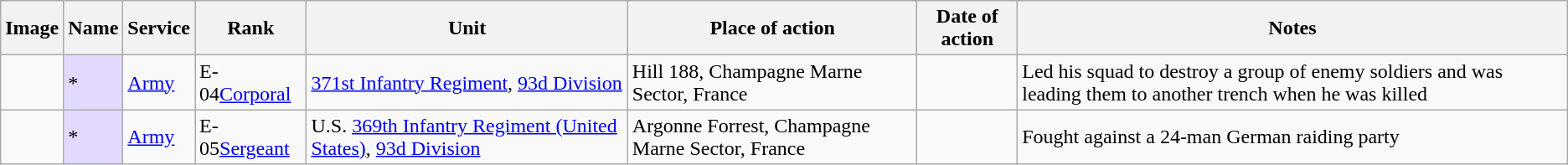<table class="wikitable sortable">
<tr>
<th class="unsortable">Image</th>
<th>Name</th>
<th>Service</th>
<th>Rank</th>
<th>Unit</th>
<th>Place of action</th>
<th>Date of action</th>
<th class="unsortable">Notes</th>
</tr>
<tr>
<td></td>
<td style="background:#e3d9ff;">*</td>
<td><a href='#'>Army</a></td>
<td><span>E-04</span><a href='#'>Corporal</a></td>
<td><a href='#'>371st Infantry Regiment</a>, <a href='#'>93d Division</a></td>
<td>Hill 188, Champagne Marne Sector, France</td>
<td></td>
<td>Led his squad to destroy a group of enemy soldiers and was leading them to another trench when he was killed</td>
</tr>
<tr>
<td></td>
<td style="background:#e3d9ff;">*</td>
<td><a href='#'>Army</a></td>
<td><span>E-05</span><a href='#'>Sergeant</a></td>
<td>U.S. <a href='#'>369th Infantry Regiment (United States)</a>, <a href='#'>93d Division</a></td>
<td>Argonne Forrest, Champagne Marne Sector, France</td>
<td></td>
<td>Fought against a 24-man German raiding party</td>
</tr>
</table>
